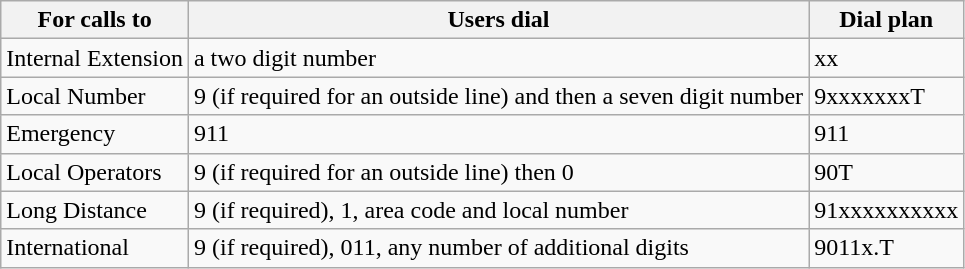<table class="wikitable">
<tr>
<th>For calls to</th>
<th>Users dial</th>
<th>Dial plan</th>
</tr>
<tr>
<td>Internal Extension</td>
<td>a two digit number</td>
<td>xx</td>
</tr>
<tr>
<td>Local Number</td>
<td>9 (if required for an outside line) and then a seven digit number</td>
<td>9xxxxxxxT</td>
</tr>
<tr>
<td>Emergency</td>
<td>911</td>
<td>911</td>
</tr>
<tr>
<td>Local Operators</td>
<td>9 (if required for an outside line) then 0</td>
<td>90T</td>
</tr>
<tr>
<td>Long Distance</td>
<td>9 (if required), 1, area code and local number</td>
<td>91xxxxxxxxxx</td>
</tr>
<tr>
<td>International</td>
<td>9 (if required), 011, any number of additional digits</td>
<td>9011x.T</td>
</tr>
</table>
